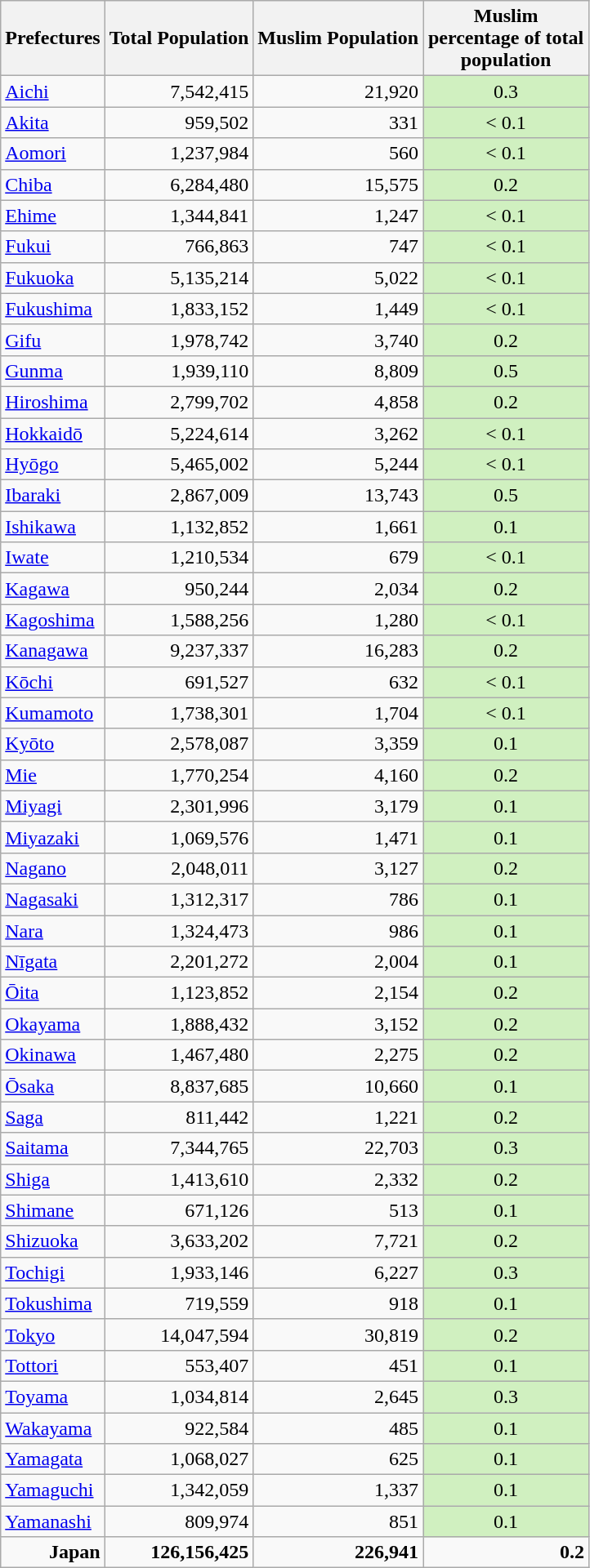<table class="wikitable sortable" style="text-align:right" cellspacing="4">
<tr>
<th>Prefectures</th>
<th>Total Population</th>
<th data-sort-type="number">Muslim Population</th>
<th data-type="number" style="max-width:8em">Muslim percentage of total population</th>
</tr>
<tr>
<td align="left"><a href='#'>Aichi</a></td>
<td>7,542,415</td>
<td>21,920</td>
<td style="background:#D0F0C0; text-align:center;">0.3</td>
</tr>
<tr>
<td align="left"><a href='#'>Akita</a></td>
<td>959,502</td>
<td>331</td>
<td style="background:#D0F0C0; text-align:center;">< 0.1</td>
</tr>
<tr>
<td align="left"><a href='#'>Aomori</a></td>
<td>1,237,984</td>
<td>560</td>
<td style="background:#D0F0C0; text-align:center;">< 0.1</td>
</tr>
<tr>
<td align="left"><a href='#'>Chiba</a></td>
<td>6,284,480</td>
<td>15,575</td>
<td style="background:#D0F0C0; text-align:center;">0.2</td>
</tr>
<tr>
<td align="left"><a href='#'>Ehime</a></td>
<td>1,344,841</td>
<td>1,247</td>
<td style="background:#D0F0C0; text-align:center;">< 0.1</td>
</tr>
<tr>
<td align="left"><a href='#'>Fukui</a></td>
<td>766,863</td>
<td>747</td>
<td style="background:#D0F0C0; text-align:center;">< 0.1</td>
</tr>
<tr>
<td align="left"><a href='#'>Fukuoka</a></td>
<td>5,135,214</td>
<td>5,022</td>
<td style="background:#D0F0C0; text-align:center;">< 0.1</td>
</tr>
<tr>
<td align="left"><a href='#'>Fukushima</a></td>
<td>1,833,152</td>
<td>1,449</td>
<td style="background:#D0F0C0; text-align:center;">< 0.1</td>
</tr>
<tr>
<td align="left"><a href='#'>Gifu</a></td>
<td>1,978,742</td>
<td>3,740</td>
<td style="background:#D0F0C0; text-align:center;">0.2</td>
</tr>
<tr>
<td align="left"><a href='#'>Gunma</a></td>
<td>1,939,110</td>
<td>8,809</td>
<td style="background:#D0F0C0; text-align:center;">0.5</td>
</tr>
<tr>
<td align="left"><a href='#'>Hiroshima</a></td>
<td>2,799,702</td>
<td>4,858</td>
<td style="background:#D0F0C0; text-align:center;">0.2</td>
</tr>
<tr>
<td align="left"><a href='#'>Hokkaidō</a></td>
<td>5,224,614</td>
<td>3,262</td>
<td style="background:#D0F0C0; text-align:center;">< 0.1</td>
</tr>
<tr>
<td align="left"><a href='#'>Hyōgo</a></td>
<td>5,465,002</td>
<td>5,244</td>
<td style="background:#D0F0C0; text-align:center;">< 0.1</td>
</tr>
<tr>
<td align="left"><a href='#'>Ibaraki</a></td>
<td>2,867,009</td>
<td>13,743</td>
<td style="background:#D0F0C0; text-align:center;">0.5</td>
</tr>
<tr>
<td align="left"><a href='#'>Ishikawa</a></td>
<td>1,132,852</td>
<td>1,661</td>
<td style="background:#D0F0C0; text-align:center;">0.1</td>
</tr>
<tr>
<td align="left"><a href='#'>Iwate</a></td>
<td>1,210,534</td>
<td>679</td>
<td style="background:#D0F0C0; text-align:center;">< 0.1</td>
</tr>
<tr>
<td align="left"><a href='#'>Kagawa</a></td>
<td>950,244</td>
<td>2,034</td>
<td style="background:#D0F0C0; text-align:center;">0.2</td>
</tr>
<tr>
<td align="left"><a href='#'>Kagoshima</a></td>
<td>1,588,256</td>
<td>1,280</td>
<td style="background:#D0F0C0; text-align:center;">< 0.1</td>
</tr>
<tr>
<td align="left"><a href='#'>Kanagawa</a></td>
<td>9,237,337</td>
<td>16,283</td>
<td style="background:#D0F0C0; text-align:center;">0.2</td>
</tr>
<tr>
<td align="left"><a href='#'>Kōchi</a></td>
<td>691,527</td>
<td>632</td>
<td style="background:#D0F0C0; text-align:center;">< 0.1</td>
</tr>
<tr>
<td align="left"><a href='#'>Kumamoto</a></td>
<td>1,738,301</td>
<td>1,704</td>
<td style="background:#D0F0C0; text-align:center;">< 0.1</td>
</tr>
<tr>
<td align="left"><a href='#'>Kyōto</a></td>
<td>2,578,087</td>
<td>3,359</td>
<td style="background:#D0F0C0; text-align:center;">0.1</td>
</tr>
<tr>
<td align="left"><a href='#'>Mie</a></td>
<td>1,770,254</td>
<td>4,160</td>
<td style="background:#D0F0C0; text-align:center;">0.2</td>
</tr>
<tr>
<td align="left"><a href='#'>Miyagi</a></td>
<td>2,301,996</td>
<td>3,179</td>
<td style="background:#D0F0C0; text-align:center;">0.1</td>
</tr>
<tr>
<td align="left"><a href='#'>Miyazaki</a></td>
<td>1,069,576</td>
<td>1,471</td>
<td style="background:#D0F0C0; text-align:center;">0.1</td>
</tr>
<tr>
<td align="left"><a href='#'>Nagano</a></td>
<td>2,048,011</td>
<td>3,127</td>
<td style="background:#D0F0C0; text-align:center;">0.2</td>
</tr>
<tr>
<td align="left"><a href='#'>Nagasaki</a></td>
<td>1,312,317</td>
<td>786</td>
<td style="background:#D0F0C0; text-align:center;">0.1</td>
</tr>
<tr>
<td align="left"><a href='#'>Nara</a></td>
<td>1,324,473</td>
<td>986</td>
<td style="background:#D0F0C0; text-align:center;">0.1</td>
</tr>
<tr>
<td align="left"><a href='#'>Nīgata</a></td>
<td>2,201,272</td>
<td>2,004</td>
<td style="background:#D0F0C0; text-align:center;">0.1</td>
</tr>
<tr>
<td align="left"><a href='#'>Ōita</a></td>
<td>1,123,852</td>
<td>2,154</td>
<td style="background:#D0F0C0; text-align:center;">0.2</td>
</tr>
<tr>
<td align="left"><a href='#'>Okayama</a></td>
<td>1,888,432</td>
<td>3,152</td>
<td style="background:#D0F0C0; text-align:center;">0.2</td>
</tr>
<tr>
<td align="left"><a href='#'>Okinawa</a></td>
<td>1,467,480</td>
<td>2,275</td>
<td style="background:#D0F0C0; text-align:center;">0.2</td>
</tr>
<tr>
<td align="left"><a href='#'>Ōsaka</a></td>
<td>8,837,685</td>
<td>10,660</td>
<td style="background:#D0F0C0; text-align:center;">0.1</td>
</tr>
<tr>
<td align="left"><a href='#'>Saga</a></td>
<td>811,442</td>
<td>1,221</td>
<td style="background:#D0F0C0; text-align:center;">0.2</td>
</tr>
<tr>
<td align="left"><a href='#'>Saitama</a></td>
<td>7,344,765</td>
<td>22,703</td>
<td style="background:#D0F0C0; text-align:center;">0.3</td>
</tr>
<tr>
<td align="left"><a href='#'>Shiga</a></td>
<td>1,413,610</td>
<td>2,332</td>
<td style="background:#D0F0C0; text-align:center;">0.2</td>
</tr>
<tr>
<td align="left"><a href='#'>Shimane</a></td>
<td>671,126</td>
<td>513</td>
<td style="background:#D0F0C0; text-align:center;">0.1</td>
</tr>
<tr>
<td align="left"><a href='#'>Shizuoka</a></td>
<td>3,633,202</td>
<td>7,721</td>
<td style="background:#D0F0C0; text-align:center;">0.2</td>
</tr>
<tr>
<td align="left"><a href='#'>Tochigi</a></td>
<td>1,933,146</td>
<td>6,227</td>
<td style="background:#D0F0C0; text-align:center;">0.3</td>
</tr>
<tr>
<td align="left"><a href='#'>Tokushima</a></td>
<td>719,559</td>
<td>918</td>
<td style="background:#D0F0C0; text-align:center;">0.1</td>
</tr>
<tr>
<td align="left"><a href='#'>Tokyo</a></td>
<td>14,047,594</td>
<td>30,819</td>
<td style="background:#D0F0C0; text-align:center;">0.2</td>
</tr>
<tr>
<td align="left"><a href='#'>Tottori</a></td>
<td>553,407</td>
<td>451</td>
<td style="background:#D0F0C0; text-align:center;">0.1</td>
</tr>
<tr>
<td align="left"><a href='#'>Toyama</a></td>
<td>1,034,814</td>
<td>2,645</td>
<td style="background:#D0F0C0; text-align:center;">0.3</td>
</tr>
<tr>
<td align="left"><a href='#'>Wakayama</a></td>
<td>922,584</td>
<td>485</td>
<td style="background:#D0F0C0; text-align:center;">0.1</td>
</tr>
<tr>
<td align="left"><a href='#'>Yamagata</a></td>
<td>1,068,027</td>
<td>625</td>
<td style="background:#D0F0C0; text-align:center;">0.1</td>
</tr>
<tr>
<td align="left"><a href='#'>Yamaguchi</a></td>
<td>1,342,059</td>
<td>1,337</td>
<td style="background:#D0F0C0; text-align:center;">0.1</td>
</tr>
<tr>
<td align="left"><a href='#'>Yamanashi</a></td>
<td>809,974</td>
<td>851</td>
<td style="background:#D0F0C0; text-align:center;">0.1</td>
</tr>
<tr>
<td><strong>Japan</strong></td>
<td><strong>126,156,425</strong></td>
<td><strong>226,941</strong></td>
<td><strong>0.2</strong></td>
</tr>
</table>
